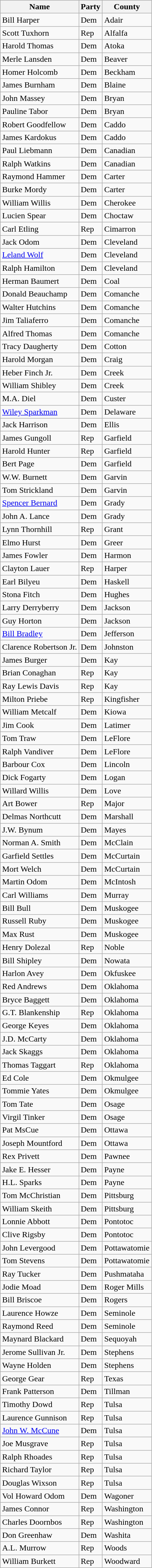<table class="wikitable sortable">
<tr>
<th>Name</th>
<th>Party</th>
<th>County</th>
</tr>
<tr>
<td>Bill Harper</td>
<td>Dem</td>
<td>Adair</td>
</tr>
<tr>
<td>Scott Tuxhorn</td>
<td>Rep</td>
<td>Alfalfa</td>
</tr>
<tr>
<td>Harold Thomas</td>
<td>Dem</td>
<td>Atoka</td>
</tr>
<tr>
<td>Merle Lansden</td>
<td>Dem</td>
<td>Beaver</td>
</tr>
<tr>
<td>Homer Holcomb</td>
<td>Dem</td>
<td>Beckham</td>
</tr>
<tr>
<td>James Burnham</td>
<td>Dem</td>
<td>Blaine</td>
</tr>
<tr>
<td>John Massey</td>
<td>Dem</td>
<td>Bryan</td>
</tr>
<tr>
<td>Pauline Tabor</td>
<td>Dem</td>
<td>Bryan</td>
</tr>
<tr>
<td>Robert Goodfellow</td>
<td>Dem</td>
<td>Caddo</td>
</tr>
<tr>
<td>James Kardokus</td>
<td>Dem</td>
<td>Caddo</td>
</tr>
<tr>
<td>Paul Liebmann</td>
<td>Dem</td>
<td>Canadian</td>
</tr>
<tr>
<td>Ralph Watkins</td>
<td>Dem</td>
<td>Canadian</td>
</tr>
<tr>
<td>Raymond Hammer</td>
<td>Dem</td>
<td>Carter</td>
</tr>
<tr>
<td>Burke Mordy</td>
<td>Dem</td>
<td>Carter</td>
</tr>
<tr>
<td>William Willis</td>
<td>Dem</td>
<td>Cherokee</td>
</tr>
<tr>
<td>Lucien Spear</td>
<td>Dem</td>
<td>Choctaw</td>
</tr>
<tr>
<td>Carl Etling</td>
<td>Rep</td>
<td>Cimarron</td>
</tr>
<tr>
<td>Jack Odom</td>
<td>Dem</td>
<td>Cleveland</td>
</tr>
<tr>
<td><a href='#'>Leland Wolf</a></td>
<td>Dem</td>
<td>Cleveland</td>
</tr>
<tr>
<td>Ralph Hamilton</td>
<td>Dem</td>
<td>Cleveland</td>
</tr>
<tr>
<td>Herman Baumert</td>
<td>Dem</td>
<td>Coal</td>
</tr>
<tr>
<td>Donald Beauchamp</td>
<td>Dem</td>
<td>Comanche</td>
</tr>
<tr>
<td>Walter Hutchins</td>
<td>Dem</td>
<td>Comanche</td>
</tr>
<tr>
<td>Jim Taliaferro</td>
<td>Dem</td>
<td>Comanche</td>
</tr>
<tr>
<td>Alfred Thomas</td>
<td>Dem</td>
<td>Comanche</td>
</tr>
<tr>
<td>Tracy Daugherty</td>
<td>Dem</td>
<td>Cotton</td>
</tr>
<tr>
<td>Harold Morgan</td>
<td>Dem</td>
<td>Craig</td>
</tr>
<tr>
<td>Heber Finch Jr.</td>
<td>Dem</td>
<td>Creek</td>
</tr>
<tr>
<td>William Shibley</td>
<td>Dem</td>
<td>Creek</td>
</tr>
<tr>
<td>M.A. Diel</td>
<td>Dem</td>
<td>Custer</td>
</tr>
<tr>
<td><a href='#'>Wiley Sparkman</a></td>
<td>Dem</td>
<td>Delaware</td>
</tr>
<tr>
<td>Jack Harrison</td>
<td>Dem</td>
<td>Ellis</td>
</tr>
<tr>
<td>James Gungoll</td>
<td>Rep</td>
<td>Garfield</td>
</tr>
<tr>
<td>Harold Hunter</td>
<td>Rep</td>
<td>Garfield</td>
</tr>
<tr>
<td>Bert Page</td>
<td>Dem</td>
<td>Garfield</td>
</tr>
<tr>
<td>W.W. Burnett</td>
<td>Dem</td>
<td>Garvin</td>
</tr>
<tr>
<td>Tom Strickland</td>
<td>Dem</td>
<td>Garvin</td>
</tr>
<tr>
<td><a href='#'>Spencer Bernard</a></td>
<td>Dem</td>
<td>Grady</td>
</tr>
<tr>
<td>John A. Lance</td>
<td>Dem</td>
<td>Grady</td>
</tr>
<tr>
<td>Lynn Thornhill</td>
<td>Rep</td>
<td>Grant</td>
</tr>
<tr>
<td>Elmo Hurst</td>
<td>Dem</td>
<td>Greer</td>
</tr>
<tr>
<td>James Fowler</td>
<td>Dem</td>
<td>Harmon</td>
</tr>
<tr>
<td>Clayton Lauer</td>
<td>Rep</td>
<td>Harper</td>
</tr>
<tr>
<td>Earl Bilyeu</td>
<td>Dem</td>
<td>Haskell</td>
</tr>
<tr>
<td>Stona Fitch</td>
<td>Dem</td>
<td>Hughes</td>
</tr>
<tr>
<td>Larry Derryberry</td>
<td>Dem</td>
<td>Jackson</td>
</tr>
<tr>
<td>Guy Horton</td>
<td>Dem</td>
<td>Jackson</td>
</tr>
<tr>
<td><a href='#'>Bill Bradley</a></td>
<td>Dem</td>
<td>Jefferson</td>
</tr>
<tr>
<td>Clarence Robertson Jr.</td>
<td>Dem</td>
<td>Johnston</td>
</tr>
<tr>
<td>James Burger</td>
<td>Dem</td>
<td>Kay</td>
</tr>
<tr>
<td>Brian Conaghan</td>
<td>Rep</td>
<td>Kay</td>
</tr>
<tr>
<td>Ray Lewis Davis</td>
<td>Rep</td>
<td>Kay</td>
</tr>
<tr>
<td>Milton Priebe</td>
<td>Rep</td>
<td>Kingfisher</td>
</tr>
<tr>
<td>William Metcalf</td>
<td>Dem</td>
<td>Kiowa</td>
</tr>
<tr>
<td>Jim Cook</td>
<td>Dem</td>
<td>Latimer</td>
</tr>
<tr>
<td>Tom Traw</td>
<td>Dem</td>
<td>LeFlore</td>
</tr>
<tr>
<td>Ralph Vandiver</td>
<td>Dem</td>
<td>LeFlore</td>
</tr>
<tr>
<td>Barbour Cox</td>
<td>Dem</td>
<td>Lincoln</td>
</tr>
<tr>
<td>Dick Fogarty</td>
<td>Dem</td>
<td>Logan</td>
</tr>
<tr>
<td>Willard Willis</td>
<td>Dem</td>
<td>Love</td>
</tr>
<tr>
<td>Art Bower</td>
<td>Rep</td>
<td>Major</td>
</tr>
<tr>
<td>Delmas Northcutt</td>
<td>Dem</td>
<td>Marshall</td>
</tr>
<tr>
<td>J.W. Bynum</td>
<td>Dem</td>
<td>Mayes</td>
</tr>
<tr>
<td>Norman A. Smith</td>
<td>Dem</td>
<td>McClain</td>
</tr>
<tr>
<td>Garfield Settles</td>
<td>Dem</td>
<td>McCurtain</td>
</tr>
<tr>
<td>Mort Welch</td>
<td>Dem</td>
<td>McCurtain</td>
</tr>
<tr>
<td>Martin Odom</td>
<td>Dem</td>
<td>McIntosh</td>
</tr>
<tr>
<td>Carl Williams</td>
<td>Dem</td>
<td>Murray</td>
</tr>
<tr>
<td>Bill Bull</td>
<td>Dem</td>
<td>Muskogee</td>
</tr>
<tr>
<td>Russell Ruby</td>
<td>Dem</td>
<td>Muskogee</td>
</tr>
<tr>
<td>Max Rust</td>
<td>Dem</td>
<td>Muskogee</td>
</tr>
<tr>
<td>Henry Dolezal</td>
<td>Rep</td>
<td>Noble</td>
</tr>
<tr>
<td>Bill Shipley</td>
<td>Dem</td>
<td>Nowata</td>
</tr>
<tr>
<td>Harlon Avey</td>
<td>Dem</td>
<td>Okfuskee</td>
</tr>
<tr>
<td>Red Andrews</td>
<td>Dem</td>
<td>Oklahoma</td>
</tr>
<tr>
<td>Bryce Baggett</td>
<td>Dem</td>
<td>Oklahoma</td>
</tr>
<tr>
<td>G.T. Blankenship</td>
<td>Rep</td>
<td>Oklahoma</td>
</tr>
<tr>
<td>George Keyes</td>
<td>Dem</td>
<td>Oklahoma</td>
</tr>
<tr>
<td>J.D. McCarty</td>
<td>Dem</td>
<td>Oklahoma</td>
</tr>
<tr>
<td>Jack Skaggs</td>
<td>Dem</td>
<td>Oklahoma</td>
</tr>
<tr>
<td>Thomas Taggart</td>
<td>Rep</td>
<td>Oklahoma</td>
</tr>
<tr>
<td>Ed Cole</td>
<td>Dem</td>
<td>Okmulgee</td>
</tr>
<tr>
<td>Tommie Yates</td>
<td>Dem</td>
<td>Okmulgee</td>
</tr>
<tr>
<td>Tom Tate</td>
<td>Dem</td>
<td>Osage</td>
</tr>
<tr>
<td>Virgil Tinker</td>
<td>Dem</td>
<td>Osage</td>
</tr>
<tr>
<td>Pat MsCue</td>
<td>Dem</td>
<td>Ottawa</td>
</tr>
<tr>
<td>Joseph Mountford</td>
<td>Dem</td>
<td>Ottawa</td>
</tr>
<tr>
<td>Rex Privett</td>
<td>Dem</td>
<td>Pawnee</td>
</tr>
<tr>
<td>Jake E. Hesser</td>
<td>Dem</td>
<td>Payne</td>
</tr>
<tr>
<td>H.L. Sparks</td>
<td>Dem</td>
<td>Payne</td>
</tr>
<tr>
<td>Tom McChristian</td>
<td>Dem</td>
<td>Pittsburg</td>
</tr>
<tr>
<td>William Skeith</td>
<td>Dem</td>
<td>Pittsburg</td>
</tr>
<tr>
<td>Lonnie Abbott</td>
<td>Dem</td>
<td>Pontotoc</td>
</tr>
<tr>
<td>Clive Rigsby</td>
<td>Dem</td>
<td>Pontotoc</td>
</tr>
<tr>
<td>John Levergood</td>
<td>Dem</td>
<td>Pottawatomie</td>
</tr>
<tr>
<td>Tom Stevens</td>
<td>Dem</td>
<td>Pottawatomie</td>
</tr>
<tr>
<td>Ray Tucker</td>
<td>Dem</td>
<td>Pushmataha</td>
</tr>
<tr>
<td>Jodie Moad</td>
<td>Dem</td>
<td>Roger Mills</td>
</tr>
<tr>
<td>Bill Briscoe</td>
<td>Dem</td>
<td>Rogers</td>
</tr>
<tr>
<td>Laurence Howze</td>
<td>Dem</td>
<td>Seminole</td>
</tr>
<tr>
<td>Raymond Reed</td>
<td>Dem</td>
<td>Seminole</td>
</tr>
<tr>
<td>Maynard Blackard</td>
<td>Dem</td>
<td>Sequoyah</td>
</tr>
<tr>
<td>Jerome Sullivan Jr.</td>
<td>Dem</td>
<td>Stephens</td>
</tr>
<tr>
<td>Wayne Holden</td>
<td>Dem</td>
<td>Stephens</td>
</tr>
<tr>
<td>George Gear</td>
<td>Rep</td>
<td>Texas</td>
</tr>
<tr>
<td>Frank Patterson</td>
<td>Dem</td>
<td>Tillman</td>
</tr>
<tr>
<td>Timothy Dowd</td>
<td>Rep</td>
<td>Tulsa</td>
</tr>
<tr>
<td>Laurence Gunnison</td>
<td>Rep</td>
<td>Tulsa</td>
</tr>
<tr>
<td><a href='#'>John W. McCune</a></td>
<td>Dem</td>
<td>Tulsa</td>
</tr>
<tr>
<td>Joe Musgrave</td>
<td>Rep</td>
<td>Tulsa</td>
</tr>
<tr>
<td>Ralph Rhoades</td>
<td>Rep</td>
<td>Tulsa</td>
</tr>
<tr>
<td>Richard Taylor</td>
<td>Rep</td>
<td>Tulsa</td>
</tr>
<tr>
<td>Douglas Wixson</td>
<td>Rep</td>
<td>Tulsa</td>
</tr>
<tr>
<td>Vol Howard Odom</td>
<td>Dem</td>
<td>Wagoner</td>
</tr>
<tr>
<td>James Connor</td>
<td>Rep</td>
<td>Washington</td>
</tr>
<tr>
<td>Charles Doornbos</td>
<td>Rep</td>
<td>Washington</td>
</tr>
<tr>
<td>Don Greenhaw</td>
<td>Dem</td>
<td>Washita</td>
</tr>
<tr>
<td>A.L. Murrow</td>
<td>Rep</td>
<td>Woods</td>
</tr>
<tr>
<td>William Burkett</td>
<td>Rep</td>
<td>Woodward</td>
</tr>
</table>
